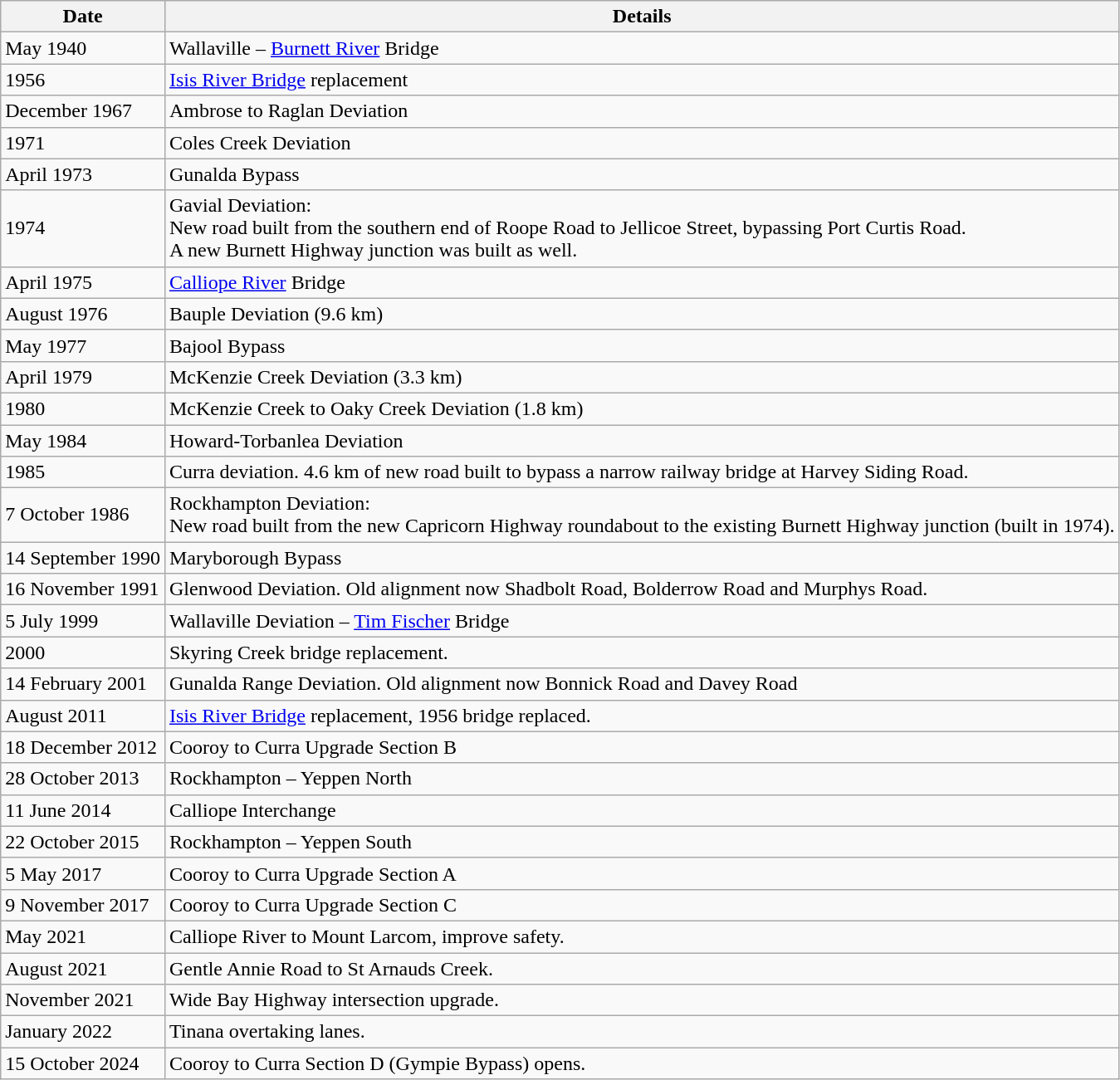<table class="wikitable sortable">
<tr>
<th>Date</th>
<th>Details</th>
</tr>
<tr>
<td>May 1940</td>
<td>Wallaville – <a href='#'>Burnett River</a> Bridge</td>
</tr>
<tr>
<td>1956</td>
<td><a href='#'>Isis River Bridge</a> replacement</td>
</tr>
<tr>
<td>December 1967</td>
<td>Ambrose to Raglan Deviation</td>
</tr>
<tr>
<td>1971</td>
<td>Coles Creek Deviation</td>
</tr>
<tr>
<td>April 1973</td>
<td>Gunalda Bypass</td>
</tr>
<tr>
<td>1974</td>
<td>Gavial Deviation:<br>New road built from the southern end of Roope Road to Jellicoe Street, bypassing Port Curtis Road.<br>  A new Burnett Highway junction was built as well.</td>
</tr>
<tr>
<td>April 1975</td>
<td><a href='#'>Calliope River</a> Bridge</td>
</tr>
<tr>
<td>August 1976</td>
<td>Bauple Deviation (9.6 km)</td>
</tr>
<tr>
<td>May 1977</td>
<td>Bajool Bypass</td>
</tr>
<tr>
<td>April 1979</td>
<td>McKenzie Creek Deviation (3.3 km)</td>
</tr>
<tr>
<td>1980</td>
<td>McKenzie Creek to Oaky Creek Deviation (1.8 km)</td>
</tr>
<tr>
<td>May 1984</td>
<td>Howard-Torbanlea Deviation</td>
</tr>
<tr>
<td>1985</td>
<td>Curra deviation.  4.6 km of new road built to bypass a narrow railway bridge at Harvey Siding Road.</td>
</tr>
<tr>
<td>7 October 1986</td>
<td>Rockhampton Deviation:<br>New road built from the new Capricorn Highway roundabout to the existing Burnett Highway junction (built in 1974).</td>
</tr>
<tr>
<td>14 September 1990</td>
<td>Maryborough Bypass</td>
</tr>
<tr>
<td>16 November 1991</td>
<td>Glenwood Deviation. Old alignment now Shadbolt Road, Bolderrow Road and Murphys Road.</td>
</tr>
<tr>
<td>5 July 1999</td>
<td>Wallaville Deviation – <a href='#'>Tim Fischer</a> Bridge</td>
</tr>
<tr>
<td>2000</td>
<td>Skyring Creek bridge replacement. </td>
</tr>
<tr>
<td>14 February 2001</td>
<td>Gunalda Range Deviation.  Old alignment now Bonnick Road and Davey Road</td>
</tr>
<tr>
<td>August 2011</td>
<td><a href='#'>Isis River Bridge</a> replacement, 1956 bridge replaced.</td>
</tr>
<tr>
<td>18 December 2012</td>
<td>Cooroy to Curra Upgrade Section B</td>
</tr>
<tr>
<td>28 October 2013</td>
<td>Rockhampton – Yeppen North</td>
</tr>
<tr>
<td>11 June 2014</td>
<td>Calliope Interchange</td>
</tr>
<tr>
<td>22 October 2015</td>
<td>Rockhampton – Yeppen South</td>
</tr>
<tr>
<td>5 May 2017</td>
<td>Cooroy to Curra Upgrade Section A</td>
</tr>
<tr>
<td>9 November 2017</td>
<td>Cooroy to Curra Upgrade Section C</td>
</tr>
<tr>
<td>May 2021</td>
<td>Calliope River to Mount Larcom, improve safety.</td>
</tr>
<tr>
<td>August 2021</td>
<td>Gentle Annie Road to St Arnauds Creek.</td>
</tr>
<tr>
<td>November 2021</td>
<td>Wide Bay Highway intersection upgrade.</td>
</tr>
<tr>
<td>January 2022</td>
<td>Tinana overtaking lanes.</td>
</tr>
<tr>
<td>15 October 2024</td>
<td>Cooroy to Curra Section D (Gympie Bypass) opens.</td>
</tr>
</table>
